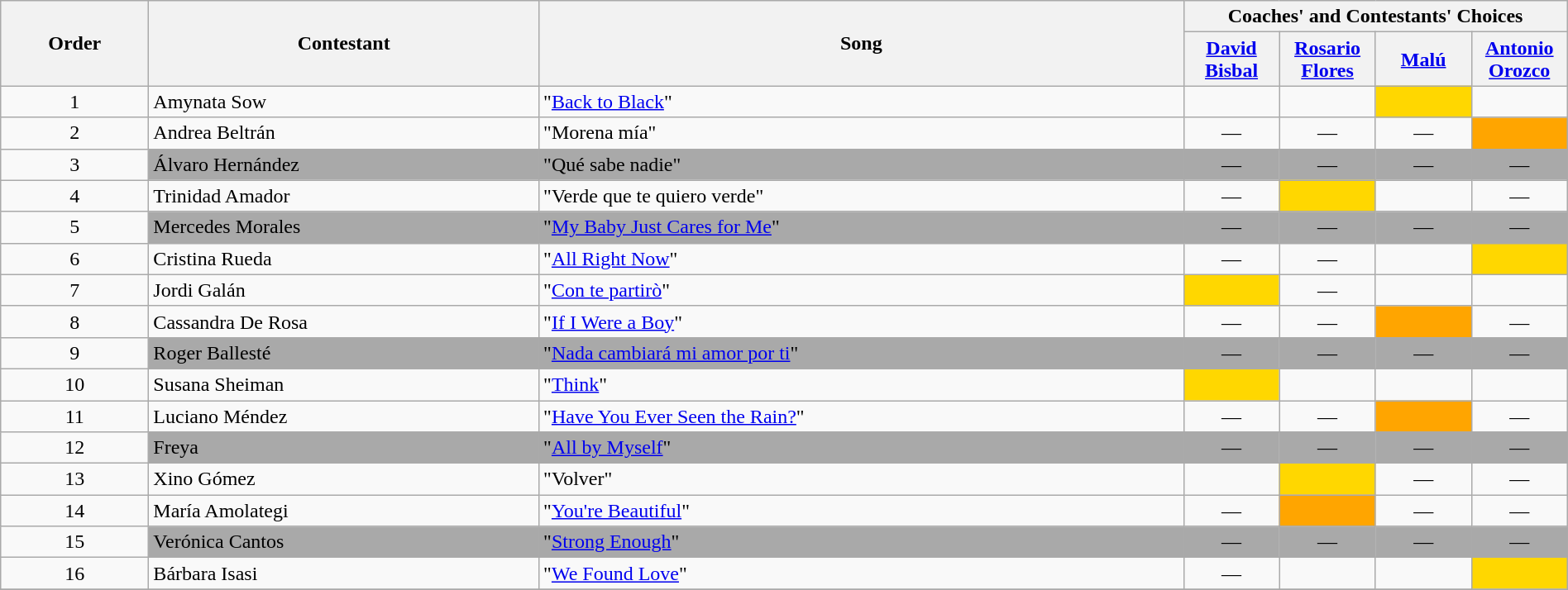<table class="wikitable" style="width:100%;">
<tr>
<th rowspan=2>Order</th>
<th rowspan=2>Contestant</th>
<th rowspan=2>Song</th>
<th colspan=4>Coaches' and Contestants' Choices</th>
</tr>
<tr>
<th width="70"><a href='#'>David Bisbal</a></th>
<th width="70"><a href='#'>Rosario Flores</a></th>
<th width="70"><a href='#'>Malú</a></th>
<th width="70"><a href='#'>Antonio Orozco</a></th>
</tr>
<tr>
<td align="center">1</td>
<td>Amynata Sow</td>
<td>"<a href='#'>Back to Black</a>"</td>
<td style=";text-align:center;"></td>
<td style=";text-align:center;"></td>
<td style="background:gold;text-align:center;"></td>
<td style=";text-align:center;"></td>
</tr>
<tr>
<td align="center">2</td>
<td>Andrea Beltrán</td>
<td>"Morena mía"</td>
<td align="center">—</td>
<td align="center">—</td>
<td align="center">—</td>
<td style="background:orange;text-align:center;"></td>
</tr>
<tr>
<td align="center">3</td>
<td style="background:darkgrey;text-align:left;">Álvaro Hernández</td>
<td style="background:darkgrey;text-align:left;">"Qué sabe nadie"</td>
<td style="background:darkgrey;text-align:center;">—</td>
<td style="background:darkgrey;text-align:center;">—</td>
<td style="background:darkgrey;text-align:center;">—</td>
<td style="background:darkgrey;text-align:center;">—</td>
</tr>
<tr>
<td align="center">4</td>
<td>Trinidad Amador</td>
<td>"Verde que te quiero verde"</td>
<td align="center">—</td>
<td style="background:gold;text-align:center;"></td>
<td style=";text-align:center;"></td>
<td align="center">—</td>
</tr>
<tr>
<td align="center">5</td>
<td style="background:darkgrey;text-align:left;">Mercedes Morales</td>
<td style="background:darkgrey;text-align:left;">"<a href='#'>My Baby Just Cares for Me</a>"</td>
<td style="background:darkgrey;text-align:center;">—</td>
<td style="background:darkgrey;text-align:center;">—</td>
<td style="background:darkgrey;text-align:center;">—</td>
<td style="background:darkgrey;text-align:center;">—</td>
</tr>
<tr>
<td align="center">6</td>
<td>Cristina Rueda</td>
<td>"<a href='#'>All Right Now</a>"</td>
<td align="center">—</td>
<td align="center">—</td>
<td style=";text-align:center;"></td>
<td style="background:gold;text-align:center;"></td>
</tr>
<tr>
<td align="center">7</td>
<td>Jordi Galán</td>
<td>"<a href='#'>Con te partirò</a>"</td>
<td style="background:gold;text-align:center;"></td>
<td align="center">—</td>
<td style=";text-align:center;"></td>
<td style=";text-align:center;"></td>
</tr>
<tr>
<td align="center">8</td>
<td>Cassandra De Rosa</td>
<td>"<a href='#'>If I Were a Boy</a>"</td>
<td align="center">—</td>
<td align="center">—</td>
<td style="background:orange;text-align:center;"></td>
<td align="center">—</td>
</tr>
<tr>
<td align="center">9</td>
<td style="background:darkgrey;text-align:left;">Roger Ballesté</td>
<td style="background:darkgrey;text-align:left;">"<a href='#'>Nada cambiará mi amor por ti</a>"</td>
<td style="background:darkgrey;text-align:center;">—</td>
<td style="background:darkgrey;text-align:center;">—</td>
<td style="background:darkgrey;text-align:center;">—</td>
<td style="background:darkgrey;text-align:center;">—</td>
</tr>
<tr>
<td align="center">10</td>
<td>Susana Sheiman</td>
<td>"<a href='#'>Think</a>"</td>
<td style="background:gold;text-align:center;"></td>
<td style=";text-align:center;"></td>
<td style=";text-align:center;"></td>
<td style=";text-align:center;"></td>
</tr>
<tr>
<td align="center">11</td>
<td>Luciano Méndez</td>
<td>"<a href='#'>Have You Ever Seen the Rain?</a>"</td>
<td align="center">—</td>
<td align="center">—</td>
<td style="background:orange;text-align:center;"></td>
<td align="center">—</td>
</tr>
<tr>
<td align="center">12</td>
<td style="background:darkgrey;text-align:left;">Freya</td>
<td style="background:darkgrey;text-align:left;">"<a href='#'>All by Myself</a>"</td>
<td style="background:darkgrey;text-align:center;">—</td>
<td style="background:darkgrey;text-align:center;">—</td>
<td style="background:darkgrey;text-align:center;">—</td>
<td style="background:darkgrey;text-align:center;">—</td>
</tr>
<tr>
<td align="center">13</td>
<td>Xino Gómez</td>
<td>"Volver"</td>
<td style=";text-align:center;"></td>
<td style="background:gold;text-align:center;"></td>
<td align="center">—</td>
<td align="center">—</td>
</tr>
<tr>
<td align="center">14</td>
<td>María Amolategi</td>
<td>"<a href='#'>You're Beautiful</a>"</td>
<td align="center">—</td>
<td style="background:orange;text-align:center;"></td>
<td align="center">—</td>
<td align="center">—</td>
</tr>
<tr>
<td align="center">15</td>
<td style="background:darkgrey;text-align:left;">Verónica Cantos</td>
<td style="background:darkgrey;text-align:left;">"<a href='#'>Strong Enough</a>"</td>
<td style="background:darkgrey;text-align:center;">—</td>
<td style="background:darkgrey;text-align:center;">—</td>
<td style="background:darkgrey;text-align:center;">—</td>
<td style="background:darkgrey;text-align:center;">—</td>
</tr>
<tr>
<td align="center">16</td>
<td>Bárbara Isasi</td>
<td>"<a href='#'>We Found Love</a>"</td>
<td align="center">—</td>
<td style=";text-align:center;"></td>
<td style=";text-align:center;"></td>
<td style="background:gold;text-align:center;"></td>
</tr>
<tr>
</tr>
</table>
